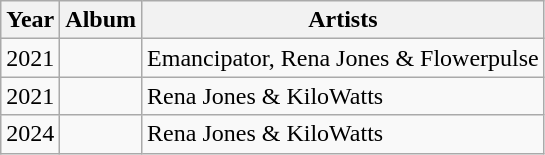<table class="wikitable sortable">
<tr>
<th>Year</th>
<th>Album</th>
<th>Artists</th>
</tr>
<tr>
<td>2021</td>
<td><em></em></td>
<td>Emancipator, Rena Jones & Flowerpulse</td>
</tr>
<tr>
<td>2021</td>
<td><em></em></td>
<td>Rena Jones & KiloWatts</td>
</tr>
<tr>
<td>2024</td>
<td><em></em></td>
<td>Rena Jones & KiloWatts</td>
</tr>
</table>
